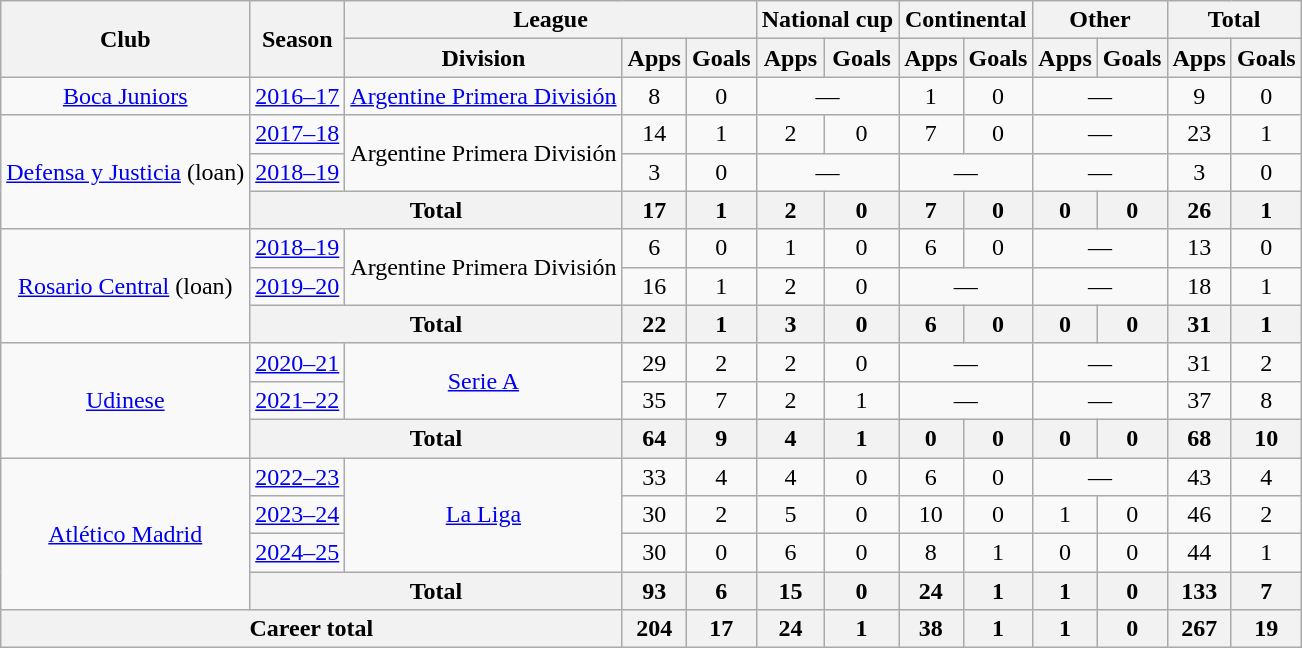<table class="wikitable" style="text-align:center">
<tr>
<th rowspan="2">Club</th>
<th rowspan="2">Season</th>
<th colspan="3">League</th>
<th colspan="2">National cup</th>
<th colspan="2">Continental</th>
<th colspan="2">Other</th>
<th colspan="2">Total</th>
</tr>
<tr>
<th>Division</th>
<th>Apps</th>
<th>Goals</th>
<th>Apps</th>
<th>Goals</th>
<th>Apps</th>
<th>Goals</th>
<th>Apps</th>
<th>Goals</th>
<th>Apps</th>
<th>Goals</th>
</tr>
<tr>
<td><a href='#'>Boca Juniors</a></td>
<td><a href='#'>2016–17</a></td>
<td><a href='#'>Argentine Primera División</a></td>
<td>8</td>
<td>0</td>
<td colspan="2">—</td>
<td>1</td>
<td>0</td>
<td colspan="2">—</td>
<td>9</td>
<td>0</td>
</tr>
<tr>
<td rowspan="3"><a href='#'>Defensa y Justicia</a> (loan)</td>
<td><a href='#'>2017–18</a></td>
<td rowspan="2">Argentine Primera División</td>
<td>14</td>
<td>1</td>
<td>2</td>
<td>0</td>
<td>7</td>
<td>0</td>
<td colspan="2">—</td>
<td>23</td>
<td>1</td>
</tr>
<tr>
<td><a href='#'>2018–19</a></td>
<td>3</td>
<td>0</td>
<td colspan="2">—</td>
<td colspan="2">—</td>
<td colspan="2">—</td>
<td>3</td>
<td>0</td>
</tr>
<tr>
<th colspan="2">Total</th>
<th>17</th>
<th>1</th>
<th>2</th>
<th>0</th>
<th>7</th>
<th>0</th>
<th>0</th>
<th>0</th>
<th>26</th>
<th>1</th>
</tr>
<tr>
<td rowspan="3"><a href='#'>Rosario Central</a> (loan)</td>
<td><a href='#'>2018–19</a></td>
<td rowspan="2">Argentine Primera División</td>
<td>6</td>
<td>0</td>
<td>1</td>
<td>0</td>
<td>6</td>
<td>0</td>
<td colspan="2">—</td>
<td>13</td>
<td>0</td>
</tr>
<tr>
<td><a href='#'>2019–20</a></td>
<td>16</td>
<td>1</td>
<td>2</td>
<td>0</td>
<td colspan="2">—</td>
<td colspan="2">—</td>
<td>18</td>
<td>1</td>
</tr>
<tr>
<th colspan="2">Total</th>
<th>22</th>
<th>1</th>
<th>3</th>
<th>0</th>
<th>6</th>
<th>0</th>
<th>0</th>
<th>0</th>
<th>31</th>
<th>1</th>
</tr>
<tr>
<td rowspan="3"><a href='#'>Udinese</a></td>
<td><a href='#'>2020–21</a></td>
<td rowspan="2"><a href='#'>Serie A</a></td>
<td>29</td>
<td>2</td>
<td>2</td>
<td>0</td>
<td colspan="2">—</td>
<td colspan="2">—</td>
<td>31</td>
<td>2</td>
</tr>
<tr>
<td><a href='#'>2021–22</a></td>
<td>35</td>
<td>7</td>
<td>2</td>
<td>1</td>
<td colspan="2">—</td>
<td colspan="2">—</td>
<td>37</td>
<td>8</td>
</tr>
<tr>
<th colspan="2">Total</th>
<th>64</th>
<th>9</th>
<th>4</th>
<th>1</th>
<th>0</th>
<th>0</th>
<th>0</th>
<th>0</th>
<th>68</th>
<th>10</th>
</tr>
<tr>
<td rowspan="4"><a href='#'>Atlético Madrid</a></td>
<td><a href='#'>2022–23</a></td>
<td rowspan="3"><a href='#'>La Liga</a></td>
<td>33</td>
<td>4</td>
<td>4</td>
<td>0</td>
<td>6</td>
<td>0</td>
<td colspan="2">—</td>
<td>43</td>
<td>4</td>
</tr>
<tr>
<td><a href='#'>2023–24</a></td>
<td>30</td>
<td>2</td>
<td>5</td>
<td>0</td>
<td>10</td>
<td>0</td>
<td>1</td>
<td>0</td>
<td>46</td>
<td>2</td>
</tr>
<tr>
<td><a href='#'>2024–25</a></td>
<td>30</td>
<td>0</td>
<td>6</td>
<td>0</td>
<td>8</td>
<td>1</td>
<td>0</td>
<td>0</td>
<td>44</td>
<td>1</td>
</tr>
<tr>
<th colspan="2">Total</th>
<th>93</th>
<th>6</th>
<th>15</th>
<th>0</th>
<th>24</th>
<th>1</th>
<th>1</th>
<th>0</th>
<th>133</th>
<th>7</th>
</tr>
<tr>
<th colspan="3">Career total</th>
<th>204</th>
<th>17</th>
<th>24</th>
<th>1</th>
<th>38</th>
<th>1</th>
<th>1</th>
<th>0</th>
<th>267</th>
<th>19</th>
</tr>
</table>
